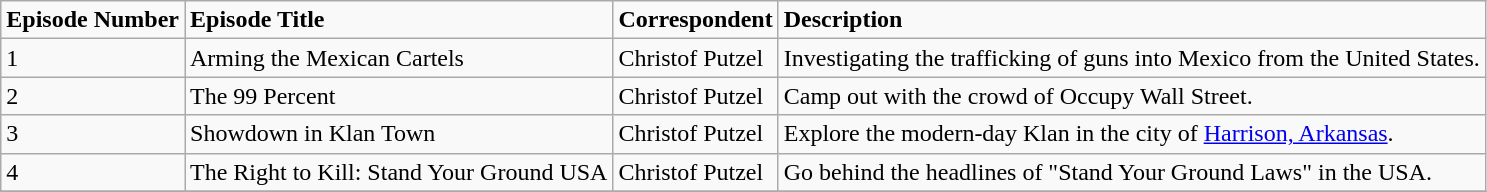<table class="wikitable">
<tr>
<td><strong>Episode Number</strong></td>
<td><strong>Episode Title</strong></td>
<td><strong>Correspondent</strong></td>
<td><strong>Description</strong></td>
</tr>
<tr>
<td>1</td>
<td>Arming the Mexican Cartels</td>
<td>Christof Putzel</td>
<td>Investigating the trafficking of guns into Mexico from the United States.</td>
</tr>
<tr>
<td>2</td>
<td>The 99 Percent</td>
<td>Christof Putzel</td>
<td>Camp out with the crowd of Occupy Wall Street.</td>
</tr>
<tr>
<td>3</td>
<td>Showdown in Klan Town</td>
<td>Christof Putzel</td>
<td>Explore the modern-day Klan in the city of <a href='#'>Harrison, Arkansas</a>.</td>
</tr>
<tr>
<td>4</td>
<td>The Right to Kill: Stand Your Ground USA</td>
<td>Christof Putzel</td>
<td>Go behind the headlines of "Stand Your Ground Laws" in the USA.</td>
</tr>
<tr>
</tr>
</table>
